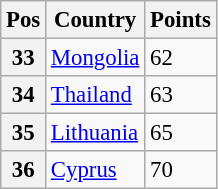<table class="wikitable" style="font-size: 95%">
<tr>
<th>Pos</th>
<th>Country</th>
<th>Points</th>
</tr>
<tr>
<th>33</th>
<td> <a href='#'>Mongolia</a></td>
<td>62</td>
</tr>
<tr>
<th>34</th>
<td> <a href='#'>Thailand</a></td>
<td>63</td>
</tr>
<tr>
<th>35</th>
<td> <a href='#'>Lithuania</a></td>
<td>65</td>
</tr>
<tr>
<th>36</th>
<td> <a href='#'>Cyprus</a></td>
<td>70</td>
</tr>
</table>
